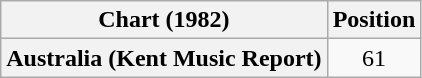<table class="wikitable plainrowheaders" style="text-align:center">
<tr>
<th>Chart (1982)</th>
<th>Position</th>
</tr>
<tr>
<th scope="row">Australia (Kent Music Report)</th>
<td>61</td>
</tr>
</table>
